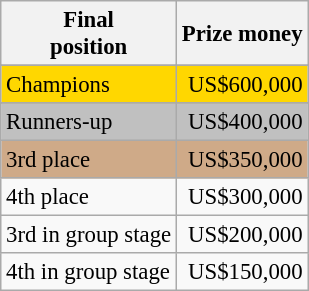<table class="wikitable" style="font-size: 95%;">
<tr>
<th>Final<br>position</th>
<th>Prize money</th>
</tr>
<tr>
</tr>
<tr style="background:gold;">
<td>Champions</td>
<td align="right">US$600,000</td>
</tr>
<tr>
</tr>
<tr style="background:silver;">
<td>Runners-up</td>
<td align="right">US$400,000</td>
</tr>
<tr bgcolor=cfaa88>
<td>3rd place</td>
<td align="right">US$350,000</td>
</tr>
<tr>
<td>4th place</td>
<td align="right">US$300,000</td>
</tr>
<tr>
<td>3rd in group stage</td>
<td align="right">US$200,000</td>
</tr>
<tr>
<td>4th in group stage</td>
<td align="right">US$150,000</td>
</tr>
</table>
